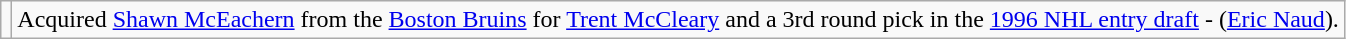<table class="wikitable">
<tr>
<td></td>
<td>Acquired <a href='#'>Shawn McEachern</a> from the <a href='#'>Boston Bruins</a> for <a href='#'>Trent McCleary</a> and a 3rd round pick in the <a href='#'>1996 NHL entry draft</a> - (<a href='#'>Eric Naud</a>).</td>
</tr>
</table>
